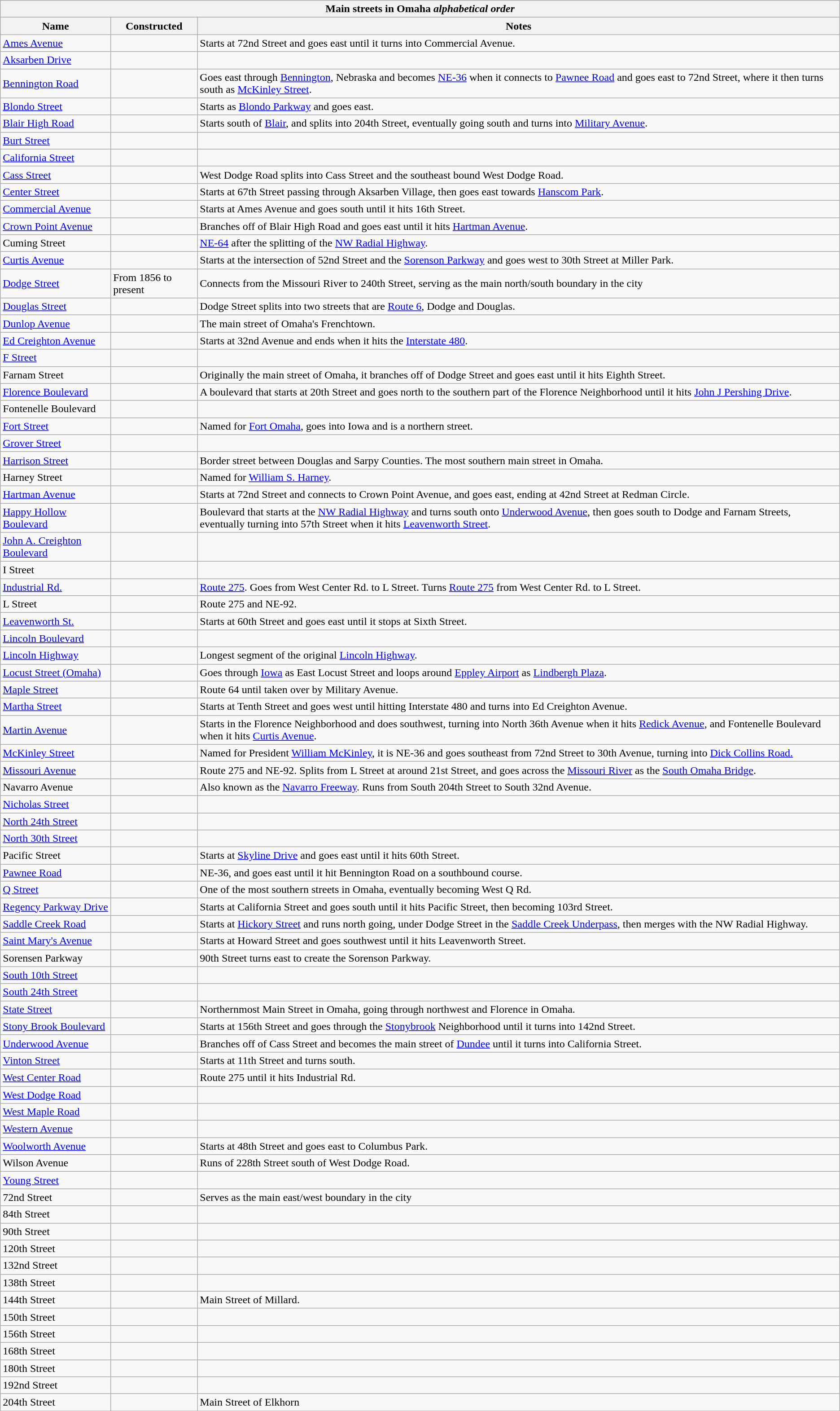<table class="wikitable">
<tr>
<th align="center" colspan="6"><strong>Main streets in Omaha</strong> <em>alphabetical order</em></th>
</tr>
<tr>
<th>Name</th>
<th>Constructed</th>
<th>Notes</th>
</tr>
<tr>
<td><a href='#'>Ames Avenue</a></td>
<td></td>
<td>Starts at 72nd Street and goes east until it turns into Commercial Avenue.</td>
</tr>
<tr>
<td><a href='#'>Aksarben Drive</a></td>
<td></td>
<td></td>
</tr>
<tr>
<td><a href='#'>Bennington Road</a></td>
<td></td>
<td>Goes east through <a href='#'>Bennington</a>, Nebraska and becomes <a href='#'>NE-36</a> when it connects to <a href='#'>Pawnee Road</a> and goes east to 72nd Street, where it then turns south as <a href='#'>McKinley Street</a>.</td>
</tr>
<tr>
<td><a href='#'>Blondo Street</a></td>
<td></td>
<td>Starts as <a href='#'>Blondo Parkway</a> and goes east.</td>
</tr>
<tr>
<td><a href='#'>Blair High Road</a></td>
<td></td>
<td>Starts south of <a href='#'>Blair</a>, and splits into 204th Street, eventually going south and turns into <a href='#'>Military Avenue</a>.</td>
</tr>
<tr>
<td><a href='#'>Burt Street</a></td>
<td></td>
<td></td>
</tr>
<tr>
<td><a href='#'>California Street</a></td>
<td></td>
<td></td>
</tr>
<tr>
<td><a href='#'>Cass Street</a></td>
<td></td>
<td>West Dodge Road splits into Cass Street and the southeast bound West Dodge Road.</td>
</tr>
<tr>
<td><a href='#'>Center Street</a></td>
<td></td>
<td>Starts at 67th Street passing through Aksarben Village, then goes east towards <a href='#'>Hanscom Park</a>.</td>
</tr>
<tr>
<td><a href='#'>Commercial Avenue</a></td>
<td></td>
<td>Starts at Ames Avenue and goes south until it hits 16th Street.</td>
</tr>
<tr>
<td><a href='#'>Crown Point Avenue</a></td>
<td></td>
<td>Branches off of Blair High Road and goes east until it hits <a href='#'>Hartman Avenue</a>.</td>
</tr>
<tr>
<td>Cuming Street</td>
<td></td>
<td><a href='#'>NE-64</a> after the splitting of the <a href='#'>NW Radial Highway</a>.</td>
</tr>
<tr>
<td><a href='#'>Curtis Avenue</a></td>
<td></td>
<td>Starts at the intersection of 52nd Street and the <a href='#'>Sorenson Parkway</a> and goes west to 30th Street at Miller Park.</td>
</tr>
<tr>
<td><a href='#'>Dodge Street</a></td>
<td>From 1856 to present</td>
<td>Connects from the Missouri River to 240th Street, serving as the main north/south boundary in the city</td>
</tr>
<tr>
<td><a href='#'>Douglas Street</a></td>
<td></td>
<td>Dodge Street splits into two streets that are <a href='#'>Route 6</a>, Dodge and Douglas.</td>
</tr>
<tr>
<td><a href='#'>Dunlop Avenue</a></td>
<td></td>
<td>The main street of Omaha's Frenchtown.</td>
</tr>
<tr>
<td><a href='#'>Ed Creighton Avenue</a></td>
<td></td>
<td>Starts at 32nd Avenue and ends when it hits the <a href='#'>Interstate 480</a>.</td>
</tr>
<tr>
<td><a href='#'>F Street</a></td>
<td></td>
<td></td>
</tr>
<tr>
<td>Farnam Street</td>
<td></td>
<td>Originally the main street of Omaha, it branches off of Dodge Street and goes east until it hits Eighth Street.</td>
</tr>
<tr>
<td><a href='#'>Florence Boulevard</a></td>
<td></td>
<td>A boulevard that starts at 20th Street and goes north to the southern part of the Florence Neighborhood until it hits <a href='#'>John J Pershing Drive</a>.</td>
</tr>
<tr>
<td>Fontenelle Boulevard</td>
<td></td>
<td></td>
</tr>
<tr>
<td><a href='#'>Fort Street</a></td>
<td></td>
<td>Named for <a href='#'>Fort Omaha</a>, goes into Iowa and is a northern street.</td>
</tr>
<tr>
<td><a href='#'>Grover Street</a></td>
<td></td>
<td></td>
</tr>
<tr>
<td><a href='#'>Harrison Street</a></td>
<td></td>
<td>Border street between Douglas and Sarpy Counties. The most southern main street in Omaha.</td>
</tr>
<tr>
<td>Harney Street</td>
<td></td>
<td>Named for <a href='#'>William S. Harney</a>.</td>
</tr>
<tr>
<td><a href='#'>Hartman Avenue</a></td>
<td></td>
<td>Starts at 72nd Street and connects to Crown Point Avenue, and goes east, ending at 42nd Street at Redman Circle.</td>
</tr>
<tr>
<td><a href='#'>Happy Hollow Boulevard</a></td>
<td></td>
<td>Boulevard that starts at the <a href='#'>NW Radial Highway</a> and turns south onto <a href='#'>Underwood Avenue</a>, then goes south to Dodge and Farnam Streets, eventually turning into 57th Street when it hits <a href='#'>Leavenworth Street</a>.</td>
</tr>
<tr>
<td><a href='#'>John A. Creighton Boulevard</a></td>
<td></td>
<td></td>
</tr>
<tr>
<td>I Street</td>
<td></td>
<td></td>
</tr>
<tr>
<td><a href='#'>Industrial Rd.</a></td>
<td></td>
<td><a href='#'>Route 275</a>. Goes from West Center Rd. to L Street. Turns <a href='#'>Route 275</a> from West Center Rd. to L Street.</td>
</tr>
<tr>
<td>L Street</td>
<td></td>
<td>Route 275 and NE-92.</td>
</tr>
<tr>
<td><a href='#'>Leavenworth St.</a></td>
<td></td>
<td>Starts at 60th Street and goes east until it stops at Sixth Street.</td>
</tr>
<tr>
<td><a href='#'>Lincoln Boulevard</a></td>
<td></td>
<td></td>
</tr>
<tr>
<td><a href='#'>Lincoln Highway</a></td>
<td></td>
<td>Longest segment of the original <a href='#'>Lincoln Highway</a>.</td>
</tr>
<tr>
<td><a href='#'>Locust Street (Omaha)</a></td>
<td></td>
<td>Goes through <a href='#'>Iowa</a> as East Locust Street and loops around <a href='#'>Eppley Airport</a> as <a href='#'>Lindbergh Plaza</a>.</td>
</tr>
<tr>
<td><a href='#'>Maple Street</a></td>
<td></td>
<td>Route 64 until taken over by Military Avenue.</td>
</tr>
<tr>
<td><a href='#'>Martha Street</a></td>
<td></td>
<td>Starts at Tenth Street and goes west until hitting Interstate 480 and turns into Ed Creighton Avenue.</td>
</tr>
<tr>
<td><a href='#'>Martin Avenue</a></td>
<td></td>
<td>Starts in the Florence Neighborhood and does southwest, turning into North 36th Avenue when it hits <a href='#'>Redick Avenue</a>, and Fontenelle Boulevard when it hits <a href='#'>Curtis Avenue</a>.</td>
</tr>
<tr>
<td><a href='#'>McKinley Street</a></td>
<td></td>
<td>Named for President <a href='#'>William McKinley</a>, it is NE-36 and goes southeast from 72nd Street to 30th Avenue, turning into <a href='#'>Dick Collins Road.</a></td>
</tr>
<tr>
<td><a href='#'>Missouri Avenue</a></td>
<td></td>
<td>Route 275 and NE-92. Splits from L Street at around 21st Street, and goes across the <a href='#'>Missouri River</a> as the <a href='#'>South Omaha Bridge</a>.</td>
</tr>
<tr>
<td>Navarro Avenue</td>
<td></td>
<td>Also known as the <a href='#'>Navarro Freeway</a>. Runs from South 204th Street to South 32nd Avenue.</td>
</tr>
<tr>
<td><a href='#'>Nicholas Street</a></td>
<td></td>
<td></td>
</tr>
<tr>
<td><a href='#'>North 24th Street</a></td>
<td></td>
<td></td>
</tr>
<tr>
<td><a href='#'>North 30th Street</a></td>
<td></td>
<td></td>
</tr>
<tr>
<td>Pacific Street</td>
<td></td>
<td>Starts at <a href='#'>Skyline Drive</a> and goes east until it hits 60th Street.</td>
</tr>
<tr>
<td><a href='#'>Pawnee Road</a></td>
<td></td>
<td>NE-36, and goes east until it hit Bennington Road on a southbound course.</td>
</tr>
<tr>
<td><a href='#'>Q Street</a></td>
<td></td>
<td>One of the most southern streets in Omaha, eventually becoming West Q Rd.</td>
</tr>
<tr>
<td><a href='#'>Regency Parkway Drive</a></td>
<td></td>
<td>Starts at California Street and goes south until it hits Pacific Street, then becoming 103rd Street.</td>
</tr>
<tr>
<td><a href='#'>Saddle Creek Road</a></td>
<td></td>
<td>Starts at <a href='#'>Hickory Street</a> and runs north going, under Dodge Street in the <a href='#'>Saddle Creek Underpass</a>, then merges with the NW Radial Highway.</td>
</tr>
<tr>
<td><a href='#'>Saint Mary's Avenue</a></td>
<td></td>
<td>Starts at Howard Street and goes southwest until it hits Leavenworth Street.</td>
</tr>
<tr>
<td>Sorensen Parkway</td>
<td></td>
<td>90th Street turns east to create the Sorenson Parkway.</td>
</tr>
<tr>
<td><a href='#'>South 10th Street</a></td>
<td></td>
<td></td>
</tr>
<tr>
<td><a href='#'>South 24th Street</a></td>
<td></td>
<td></td>
</tr>
<tr>
<td><a href='#'>State Street</a></td>
<td></td>
<td>Northernmost Main Street in Omaha, going through northwest and Florence in Omaha.</td>
</tr>
<tr>
<td><a href='#'>Stony Brook Boulevard</a></td>
<td></td>
<td>Starts at 156th Street and goes through the <a href='#'>Stonybrook</a> Neighborhood until it turns into 142nd Street.</td>
</tr>
<tr>
<td><a href='#'>Underwood Avenue</a></td>
<td></td>
<td>Branches off of Cass Street and becomes the main street of <a href='#'>Dundee</a> until it turns into California Street.</td>
</tr>
<tr>
<td><a href='#'>Vinton Street</a></td>
<td></td>
<td>Starts at 11th Street and turns south.</td>
</tr>
<tr>
<td><a href='#'>West Center Road</a></td>
<td></td>
<td>Route 275 until it hits Industrial Rd.</td>
</tr>
<tr>
<td><a href='#'>West Dodge Road</a></td>
<td></td>
<td></td>
</tr>
<tr>
<td><a href='#'>West Maple Road</a></td>
<td></td>
</tr>
<tr Maple Street becomes West Maple Road at 102nd St and goes west until Platte River Plaza>
<td><a href='#'>Western Avenue</a></td>
<td></td>
<td></td>
</tr>
<tr>
<td><a href='#'>Woolworth Avenue</a></td>
<td></td>
<td>Starts at 48th Street and goes east to Columbus Park.</td>
</tr>
<tr>
<td>Wilson Avenue</td>
<td></td>
<td>Runs of 228th Street south of West Dodge Road.</td>
</tr>
<tr>
<td><a href='#'>Young Street</a></td>
<td></td>
<td></td>
</tr>
<tr>
<td>72nd Street</td>
<td></td>
<td>Serves as the main east/west boundary in the city</td>
</tr>
<tr>
<td>84th Street</td>
<td></td>
<td></td>
</tr>
<tr>
<td>90th Street</td>
<td></td>
<td></td>
</tr>
<tr>
<td>120th Street</td>
<td></td>
<td></td>
</tr>
<tr>
<td>132nd Street</td>
<td></td>
<td></td>
</tr>
<tr>
<td>138th Street</td>
<td></td>
<td></td>
</tr>
<tr>
<td>144th Street</td>
<td></td>
<td>Main Street of Millard.</td>
</tr>
<tr>
<td>150th Street</td>
<td></td>
<td></td>
</tr>
<tr>
<td>156th Street</td>
<td></td>
<td></td>
</tr>
<tr>
<td>168th Street</td>
<td></td>
<td></td>
</tr>
<tr>
<td>180th Street</td>
<td></td>
<td></td>
</tr>
<tr>
<td>192nd Street</td>
<td></td>
<td></td>
</tr>
<tr>
<td>204th Street</td>
<td></td>
<td>Main Street of Elkhorn</td>
</tr>
<tr>
</tr>
</table>
